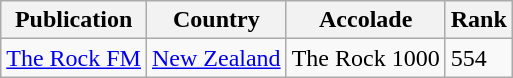<table class="wikitable">
<tr>
<th>Publication</th>
<th>Country</th>
<th>Accolade</th>
<th>Rank</th>
</tr>
<tr>
<td><a href='#'>The Rock FM</a></td>
<td><a href='#'>New Zealand</a></td>
<td>The Rock 1000</td>
<td>554</td>
</tr>
</table>
